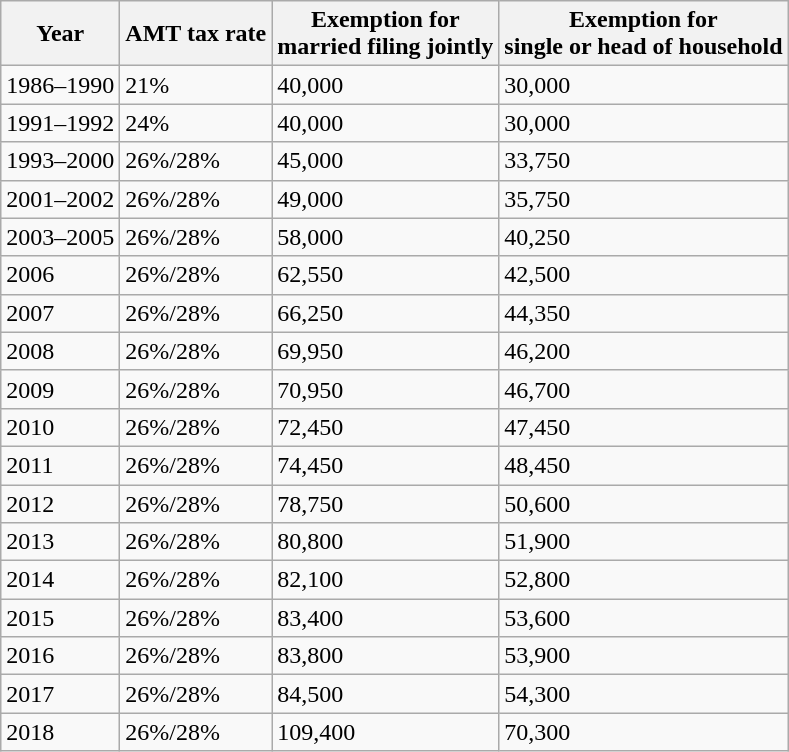<table class="wikitable">
<tr>
<th>Year</th>
<th>AMT tax rate</th>
<th>Exemption for<br>married filing jointly</th>
<th>Exemption for<br>single or head of household</th>
</tr>
<tr>
<td>1986–1990</td>
<td>21%</td>
<td>40,000</td>
<td>30,000</td>
</tr>
<tr>
<td>1991–1992</td>
<td>24%</td>
<td>40,000</td>
<td>30,000</td>
</tr>
<tr>
<td>1993–2000</td>
<td>26%/28%</td>
<td>45,000</td>
<td>33,750</td>
</tr>
<tr>
<td>2001–2002</td>
<td>26%/28%</td>
<td>49,000</td>
<td>35,750</td>
</tr>
<tr>
<td>2003–2005</td>
<td>26%/28%</td>
<td>58,000</td>
<td>40,250</td>
</tr>
<tr>
<td>2006</td>
<td>26%/28%</td>
<td>62,550</td>
<td>42,500</td>
</tr>
<tr>
<td>2007</td>
<td>26%/28%</td>
<td>66,250</td>
<td>44,350</td>
</tr>
<tr>
<td>2008</td>
<td>26%/28%</td>
<td>69,950</td>
<td>46,200</td>
</tr>
<tr>
<td>2009</td>
<td>26%/28%</td>
<td>70,950</td>
<td>46,700</td>
</tr>
<tr>
<td>2010</td>
<td>26%/28%</td>
<td>72,450</td>
<td>47,450</td>
</tr>
<tr>
<td>2011</td>
<td>26%/28%</td>
<td>74,450</td>
<td>48,450</td>
</tr>
<tr>
<td>2012</td>
<td>26%/28%</td>
<td>78,750</td>
<td>50,600</td>
</tr>
<tr>
<td>2013</td>
<td>26%/28%</td>
<td>80,800</td>
<td>51,900</td>
</tr>
<tr>
<td>2014</td>
<td>26%/28%</td>
<td>82,100</td>
<td>52,800</td>
</tr>
<tr>
<td>2015</td>
<td>26%/28%</td>
<td>83,400</td>
<td>53,600</td>
</tr>
<tr>
<td>2016</td>
<td>26%/28%</td>
<td>83,800</td>
<td>53,900</td>
</tr>
<tr>
<td>2017</td>
<td>26%/28%</td>
<td>84,500</td>
<td>54,300</td>
</tr>
<tr>
<td>2018</td>
<td>26%/28%</td>
<td>109,400</td>
<td>70,300</td>
</tr>
</table>
